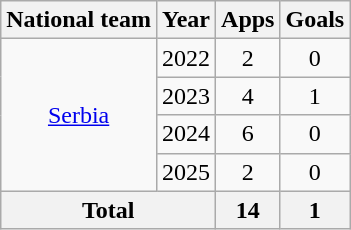<table class="wikitable" style="text-align:center">
<tr>
<th>National team</th>
<th>Year</th>
<th>Apps</th>
<th>Goals</th>
</tr>
<tr>
<td rowspan="4"><a href='#'>Serbia</a></td>
<td>2022</td>
<td>2</td>
<td>0</td>
</tr>
<tr>
<td>2023</td>
<td>4</td>
<td>1</td>
</tr>
<tr>
<td>2024</td>
<td>6</td>
<td>0</td>
</tr>
<tr>
<td>2025</td>
<td>2</td>
<td>0</td>
</tr>
<tr>
<th colspan="2">Total</th>
<th>14</th>
<th>1</th>
</tr>
</table>
